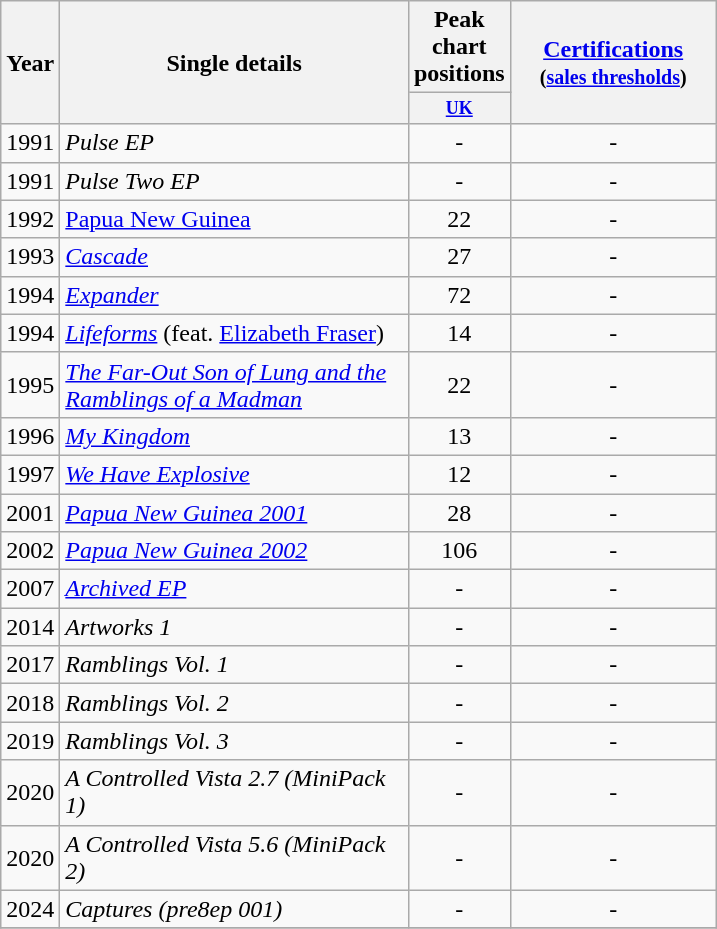<table class="wikitable" style="text-align:left;">
<tr>
<th rowspan="2">Year</th>
<th rowspan="2" style="width:225px;">Single details</th>
<th colspan="1">Peak chart positions</th>
<th width="130" rowspan="2"><a href='#'>Certifications</a><br><small>(<a href='#'>sales thresholds</a>)</small></th>
</tr>
<tr>
<th style="width:4em;font-size:75%"><a href='#'>UK</a><br></th>
</tr>
<tr>
<td>1991</td>
<td><em>Pulse EP</em></td>
<td style="text-align:center;">-</td>
<td style="text-align:center;">-</td>
</tr>
<tr>
<td>1991</td>
<td><em>Pulse Two EP</em></td>
<td style="text-align:center;">-</td>
<td style="text-align:center;">-</td>
</tr>
<tr>
<td>1992</td>
<td><em><a href='#'></em>Papua New Guinea<em></a></em></td>
<td style="text-align:center;">22</td>
<td style="text-align:center;">-</td>
</tr>
<tr>
<td>1993</td>
<td><em><a href='#'>Cascade</a></em></td>
<td style="text-align:center;">27</td>
<td style="text-align:center;">-</td>
</tr>
<tr>
<td>1994</td>
<td><em><a href='#'>Expander</a></em></td>
<td style="text-align:center;">72</td>
<td style="text-align:center;">-</td>
</tr>
<tr>
<td>1994</td>
<td><em><a href='#'>Lifeforms</a></em> (feat. <a href='#'>Elizabeth Fraser</a>)</td>
<td style="text-align:center;">14</td>
<td style="text-align:center;">-</td>
</tr>
<tr>
<td>1995</td>
<td><em><a href='#'>The Far-Out Son of Lung and the Ramblings of a Madman</a></em></td>
<td style="text-align:center;">22</td>
<td style="text-align:center;">-</td>
</tr>
<tr>
<td>1996</td>
<td><em><a href='#'>My Kingdom</a></em></td>
<td style="text-align:center;">13</td>
<td style="text-align:center;">-</td>
</tr>
<tr>
<td>1997</td>
<td><em><a href='#'>We Have Explosive</a></em></td>
<td style="text-align:center;">12</td>
<td style="text-align:center;">-</td>
</tr>
<tr>
<td>2001</td>
<td><em><a href='#'>Papua New Guinea 2001</a></em></td>
<td style="text-align:center;">28</td>
<td style="text-align:center;">-</td>
</tr>
<tr>
<td>2002</td>
<td><em><a href='#'>Papua New Guinea 2002</a></em></td>
<td style="text-align:center;">106</td>
<td style="text-align:center;">-</td>
</tr>
<tr>
<td>2007</td>
<td><em><a href='#'>Archived EP</a></em></td>
<td style="text-align:center;">-</td>
<td style="text-align:center;">-</td>
</tr>
<tr>
<td>2014</td>
<td><em>Artworks 1</em></td>
<td style="text-align:center;">-</td>
<td style="text-align:center;">-</td>
</tr>
<tr>
<td>2017</td>
<td><em>Ramblings Vol. 1</em></td>
<td style="text-align:center;">-</td>
<td style="text-align:center;">-</td>
</tr>
<tr>
<td>2018</td>
<td><em>Ramblings Vol. 2</em></td>
<td style="text-align:center;">-</td>
<td style="text-align:center;">-</td>
</tr>
<tr>
<td>2019</td>
<td><em>Ramblings Vol. 3</em></td>
<td style="text-align:center;">-</td>
<td style="text-align:center;">-</td>
</tr>
<tr>
<td>2020</td>
<td><em>A Controlled Vista 2.7 (MiniPack 1)</em></td>
<td style="text-align:center;">-</td>
<td style="text-align:center;">-</td>
</tr>
<tr>
<td>2020</td>
<td><em>A Controlled Vista 5.6 (MiniPack 2)</em></td>
<td style="text-align:center;">-</td>
<td style="text-align:center;">-</td>
</tr>
<tr>
<td>2024</td>
<td><em>Captures (pre8ep 001)</em></td>
<td style="text-align:center;">-</td>
<td style="text-align:center;">-</td>
</tr>
<tr>
</tr>
</table>
